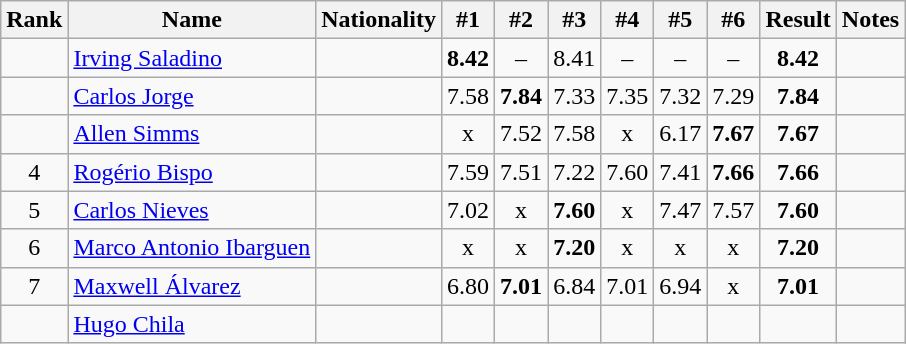<table class="wikitable sortable" style="text-align:center">
<tr>
<th>Rank</th>
<th>Name</th>
<th>Nationality</th>
<th>#1</th>
<th>#2</th>
<th>#3</th>
<th>#4</th>
<th>#5</th>
<th>#6</th>
<th>Result</th>
<th>Notes</th>
</tr>
<tr>
<td></td>
<td align=left><a href='#'>Irving Saladino</a></td>
<td align=left></td>
<td><strong>8.42</strong></td>
<td>–</td>
<td>8.41</td>
<td>–</td>
<td>–</td>
<td>–</td>
<td><strong>8.42</strong></td>
<td></td>
</tr>
<tr>
<td></td>
<td align=left><a href='#'>Carlos Jorge</a></td>
<td align=left></td>
<td>7.58</td>
<td><strong>7.84</strong></td>
<td>7.33</td>
<td>7.35</td>
<td>7.32</td>
<td>7.29</td>
<td><strong>7.84</strong></td>
<td></td>
</tr>
<tr>
<td></td>
<td align=left><a href='#'>Allen Simms</a></td>
<td align=left></td>
<td>x</td>
<td>7.52</td>
<td>7.58</td>
<td>x</td>
<td>6.17</td>
<td><strong>7.67</strong></td>
<td><strong>7.67</strong></td>
<td></td>
</tr>
<tr>
<td>4</td>
<td align=left><a href='#'>Rogério Bispo</a></td>
<td align=left></td>
<td>7.59</td>
<td>7.51</td>
<td>7.22</td>
<td>7.60</td>
<td>7.41</td>
<td><strong>7.66</strong></td>
<td><strong>7.66</strong></td>
<td></td>
</tr>
<tr>
<td>5</td>
<td align=left><a href='#'>Carlos Nieves</a></td>
<td align=left></td>
<td>7.02</td>
<td>x</td>
<td><strong>7.60</strong></td>
<td>x</td>
<td>7.47</td>
<td>7.57</td>
<td><strong>7.60</strong></td>
<td></td>
</tr>
<tr>
<td>6</td>
<td align=left><a href='#'>Marco Antonio Ibarguen</a></td>
<td align=left></td>
<td>x</td>
<td>x</td>
<td><strong>7.20</strong></td>
<td>x</td>
<td>x</td>
<td>x</td>
<td><strong>7.20</strong></td>
<td></td>
</tr>
<tr>
<td>7</td>
<td align=left><a href='#'>Maxwell Álvarez</a></td>
<td align=left></td>
<td>6.80</td>
<td><strong>7.01</strong></td>
<td>6.84</td>
<td>7.01</td>
<td>6.94</td>
<td>x</td>
<td><strong>7.01</strong></td>
<td></td>
</tr>
<tr>
<td></td>
<td align=left><a href='#'>Hugo Chila</a></td>
<td align=left></td>
<td></td>
<td></td>
<td></td>
<td></td>
<td></td>
<td></td>
<td><strong></strong></td>
<td></td>
</tr>
</table>
